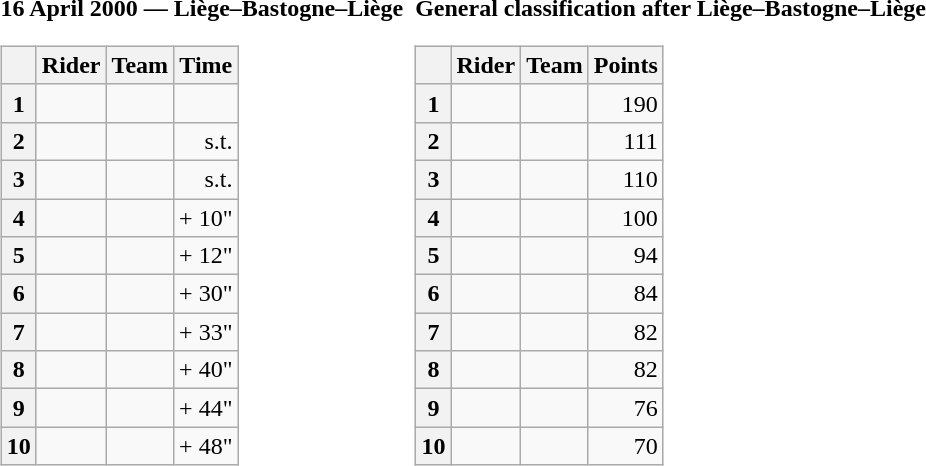<table>
<tr>
<td><strong>16 April 2000 — Liège–Bastogne–Liège </strong><br><table class="wikitable">
<tr>
<th></th>
<th>Rider</th>
<th>Team</th>
<th>Time</th>
</tr>
<tr>
<th>1</th>
<td></td>
<td></td>
<td align="right"></td>
</tr>
<tr>
<th>2</th>
<td></td>
<td></td>
<td align="right">s.t.</td>
</tr>
<tr>
<th>3</th>
<td></td>
<td></td>
<td align="right">s.t.</td>
</tr>
<tr>
<th>4</th>
<td></td>
<td></td>
<td align="right">+ 10"</td>
</tr>
<tr>
<th>5</th>
<td></td>
<td></td>
<td align="right">+ 12"</td>
</tr>
<tr>
<th>6</th>
<td></td>
<td></td>
<td align="right">+ 30"</td>
</tr>
<tr>
<th>7</th>
<td></td>
<td></td>
<td align="right">+ 33"</td>
</tr>
<tr>
<th>8</th>
<td></td>
<td></td>
<td align="right">+ 40"</td>
</tr>
<tr>
<th>9</th>
<td></td>
<td></td>
<td align="right">+ 44"</td>
</tr>
<tr>
<th>10</th>
<td></td>
<td></td>
<td align="right">+ 48"</td>
</tr>
</table>
</td>
<td></td>
<td><strong>General classification after Liège–Bastogne–Liège</strong><br><table class="wikitable">
<tr>
<th></th>
<th>Rider</th>
<th>Team</th>
<th>Points</th>
</tr>
<tr>
<th>1</th>
<td> </td>
<td></td>
<td align="right">190</td>
</tr>
<tr>
<th>2</th>
<td></td>
<td></td>
<td align="right">111</td>
</tr>
<tr>
<th>3</th>
<td></td>
<td></td>
<td align="right">110</td>
</tr>
<tr>
<th>4</th>
<td></td>
<td></td>
<td align="right">100</td>
</tr>
<tr>
<th>5</th>
<td></td>
<td></td>
<td align="right">94</td>
</tr>
<tr>
<th>6</th>
<td></td>
<td></td>
<td align="right">84</td>
</tr>
<tr>
<th>7</th>
<td></td>
<td></td>
<td align="right">82</td>
</tr>
<tr>
<th>8</th>
<td></td>
<td></td>
<td align="right">82</td>
</tr>
<tr>
<th>9</th>
<td></td>
<td></td>
<td align="right">76</td>
</tr>
<tr>
<th>10</th>
<td></td>
<td></td>
<td align="right">70</td>
</tr>
</table>
</td>
</tr>
</table>
